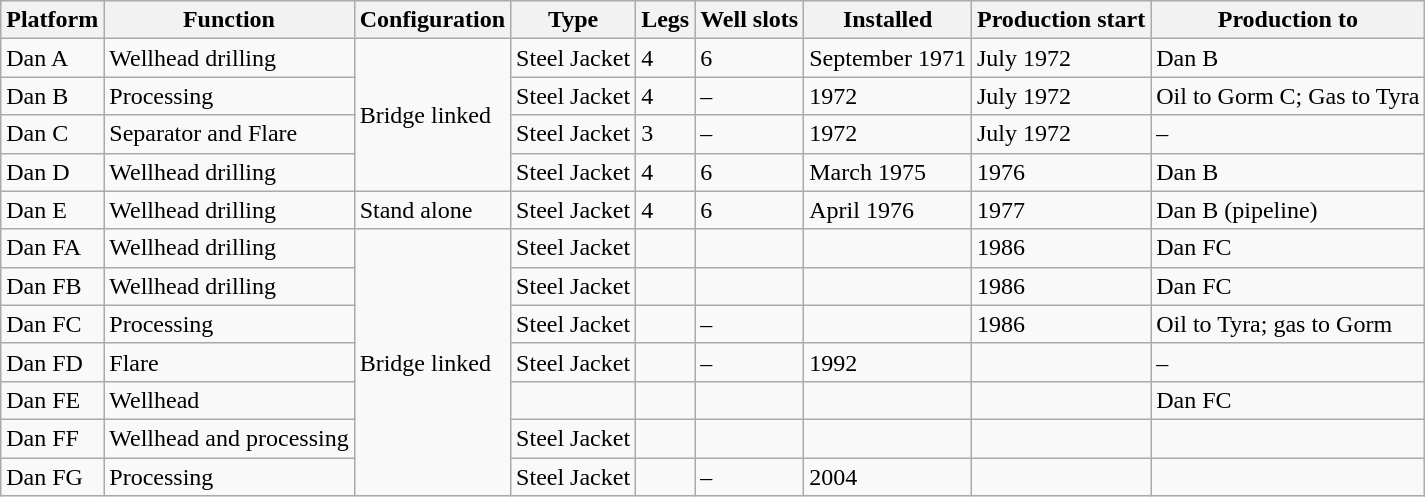<table class="wikitable">
<tr>
<th>Platform</th>
<th>Function</th>
<th>Configuration</th>
<th>Type</th>
<th>Legs</th>
<th>Well slots</th>
<th>Installed</th>
<th>Production start</th>
<th>Production to</th>
</tr>
<tr>
<td>Dan A</td>
<td>Wellhead drilling</td>
<td rowspan="4">Bridge linked</td>
<td>Steel Jacket</td>
<td>4</td>
<td>6</td>
<td>September 1971</td>
<td>July 1972</td>
<td>Dan B</td>
</tr>
<tr>
<td>Dan B</td>
<td>Processing</td>
<td>Steel Jacket</td>
<td>4</td>
<td>–</td>
<td>1972</td>
<td>July 1972</td>
<td>Oil to Gorm C; Gas to Tyra</td>
</tr>
<tr>
<td>Dan C</td>
<td>Separator and Flare</td>
<td>Steel Jacket</td>
<td>3</td>
<td>–</td>
<td>1972</td>
<td>July 1972</td>
<td>–</td>
</tr>
<tr>
<td>Dan D</td>
<td>Wellhead drilling</td>
<td>Steel Jacket</td>
<td>4</td>
<td>6</td>
<td>March 1975</td>
<td>1976</td>
<td>Dan B</td>
</tr>
<tr>
<td>Dan E</td>
<td>Wellhead drilling</td>
<td>Stand alone</td>
<td>Steel Jacket</td>
<td>4</td>
<td>6</td>
<td>April 1976</td>
<td>1977</td>
<td>Dan B (pipeline)</td>
</tr>
<tr>
<td>Dan FA</td>
<td>Wellhead drilling</td>
<td rowspan="7">Bridge linked</td>
<td>Steel Jacket</td>
<td></td>
<td></td>
<td></td>
<td>1986</td>
<td>Dan FC</td>
</tr>
<tr>
<td>Dan FB</td>
<td>Wellhead drilling</td>
<td>Steel Jacket</td>
<td></td>
<td></td>
<td></td>
<td>1986</td>
<td>Dan FC</td>
</tr>
<tr>
<td>Dan FC</td>
<td>Processing</td>
<td>Steel Jacket</td>
<td></td>
<td>–</td>
<td></td>
<td>1986</td>
<td>Oil to Tyra; gas to Gorm</td>
</tr>
<tr>
<td>Dan FD</td>
<td>Flare</td>
<td>Steel Jacket</td>
<td></td>
<td>–</td>
<td>1992</td>
<td></td>
<td>–</td>
</tr>
<tr>
<td>Dan FE</td>
<td>Wellhead</td>
<td></td>
<td></td>
<td></td>
<td></td>
<td></td>
<td>Dan FC</td>
</tr>
<tr>
<td>Dan FF</td>
<td>Wellhead and processing</td>
<td>Steel Jacket</td>
<td></td>
<td></td>
<td></td>
<td></td>
<td></td>
</tr>
<tr>
<td>Dan FG</td>
<td>Processing</td>
<td>Steel Jacket</td>
<td></td>
<td>–</td>
<td>2004</td>
<td></td>
<td></td>
</tr>
</table>
